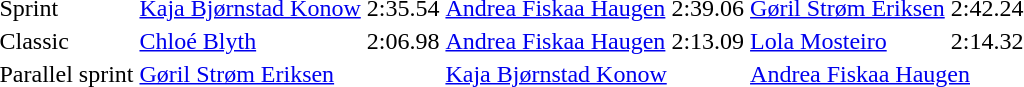<table>
<tr>
<td>Sprint</td>
<td> <a href='#'>Kaja Bjørnstad Konow</a></td>
<td>2:35.54</td>
<td> <a href='#'>Andrea Fiskaa Haugen</a></td>
<td>2:39.06</td>
<td> <a href='#'>Gøril Strøm Eriksen</a></td>
<td>2:42.24</td>
</tr>
<tr>
<td>Classic</td>
<td> <a href='#'>Chloé Blyth</a></td>
<td>2:06.98</td>
<td> <a href='#'>Andrea Fiskaa Haugen</a></td>
<td>2:13.09</td>
<td> <a href='#'>Lola Mosteiro</a></td>
<td>2:14.32</td>
</tr>
<tr>
<td>Parallel sprint</td>
<td colspan="2"> <a href='#'>Gøril Strøm Eriksen</a></td>
<td colspan="2"> <a href='#'>Kaja Bjørnstad Konow</a></td>
<td colspan="2"> <a href='#'>Andrea Fiskaa Haugen</a></td>
</tr>
</table>
